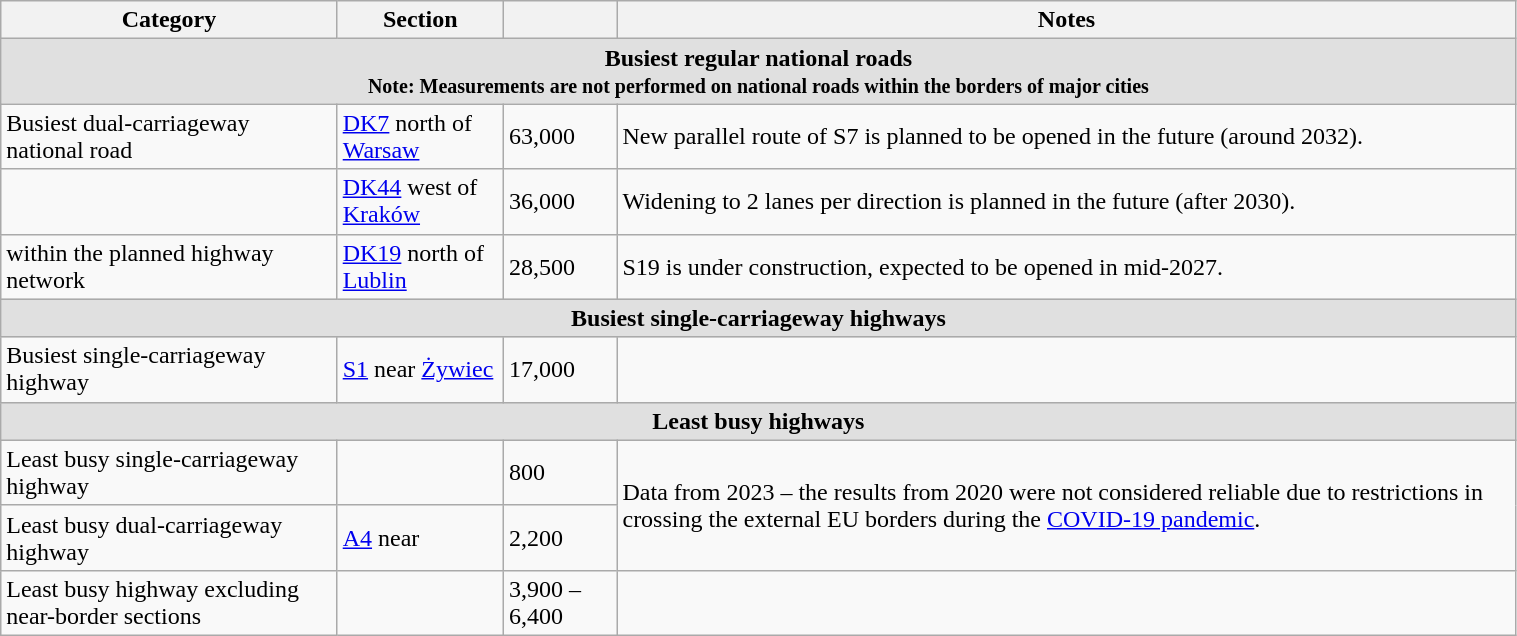<table class="wikitable" style="width: 80%; font-size:100%; text-align:left;">
<tr>
<th scope="col">Category</th>
<th scope="col">Section</th>
<th scope="col"></th>
<th scope="col">Notes</th>
</tr>
<tr>
<th colspan="4" style="background-color:#E0E0E0;">Busiest regular national roads<br><small>Note: Measurements are not performed on national roads within the borders of major cities</small></th>
</tr>
<tr>
<td>Busiest dual-carriageway national road</td>
<td><a href='#'>DK7</a> north of <a href='#'>Warsaw</a></td>
<td>63,000</td>
<td> New parallel route of S7 is planned to be opened in the future (around 2032).</td>
</tr>
<tr>
<td></td>
<td><a href='#'>DK44</a> west of <a href='#'>Kraków</a></td>
<td>36,000</td>
<td>Widening to 2 lanes per direction is planned in the future (after 2030).</td>
</tr>
<tr>
<td> within the planned highway network</td>
<td><a href='#'>DK19</a> north of <a href='#'>Lublin</a></td>
<td>28,500</td>
<td>S19 is under construction, expected to be opened in mid-2027.</td>
</tr>
<tr>
<th colspan="4" style="background-color:#E0E0E0;">Busiest single-carriageway highways</th>
</tr>
<tr>
<td>Busiest single-carriageway highway</td>
<td><a href='#'>S1</a> near <a href='#'>Żywiec</a></td>
<td>17,000</td>
<td></td>
</tr>
<tr>
<th colspan="4" style="background-color:#E0E0E0;">Least busy highways</th>
</tr>
<tr>
<td>Least busy single-carriageway highway</td>
<td></td>
<td>800</td>
<td rowspan="2">Data from 2023 – the results from 2020 were not considered reliable due to restrictions in crossing the external EU borders during the <a href='#'>COVID-19 pandemic</a>.</td>
</tr>
<tr>
<td>Least busy dual-carriageway highway</td>
<td><a href='#'>A4</a> near </td>
<td>2,200</td>
</tr>
<tr>
<td>Least busy highway excluding near-border sections</td>
<td></td>
<td>3,900 – 6,400</td>
<td></td>
</tr>
</table>
